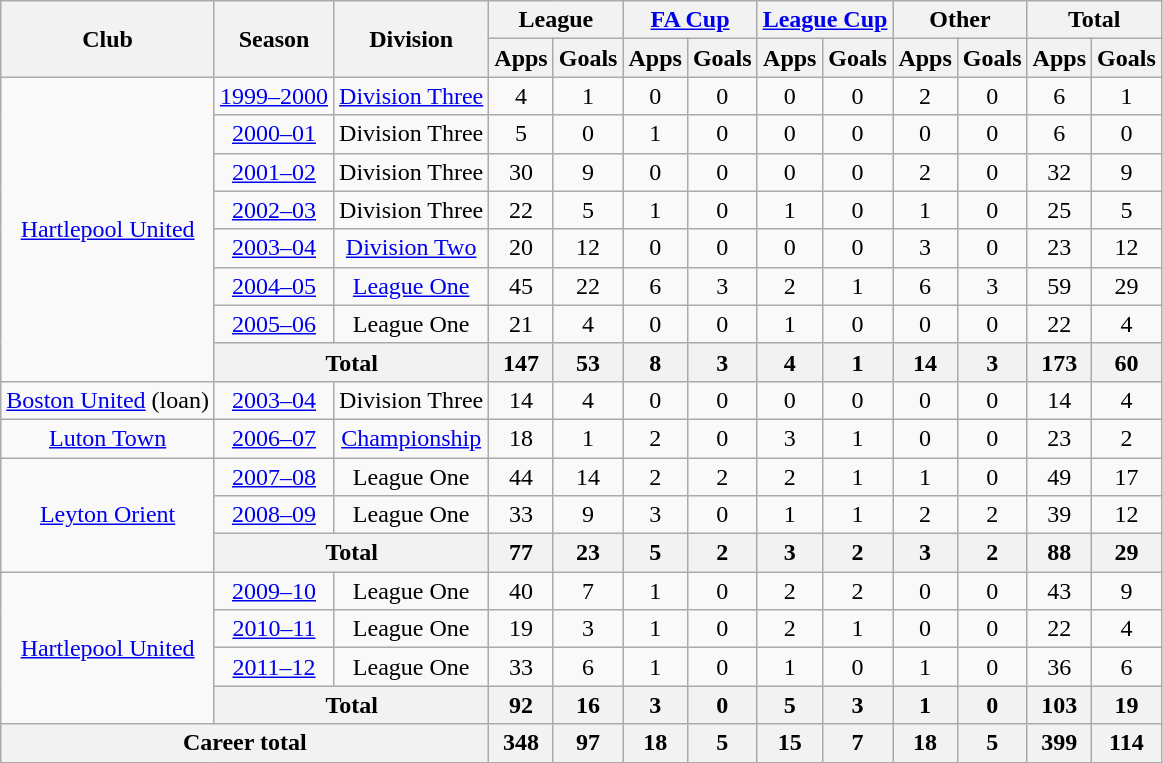<table class="wikitable" style="text-align:center">
<tr>
<th rowspan="2">Club</th>
<th rowspan="2">Season</th>
<th rowspan="2">Division</th>
<th colspan="2">League</th>
<th colspan="2"><a href='#'>FA Cup</a></th>
<th colspan="2"><a href='#'>League Cup</a></th>
<th colspan="2">Other</th>
<th colspan="2">Total</th>
</tr>
<tr>
<th>Apps</th>
<th>Goals</th>
<th>Apps</th>
<th>Goals</th>
<th>Apps</th>
<th>Goals</th>
<th>Apps</th>
<th>Goals</th>
<th>Apps</th>
<th>Goals</th>
</tr>
<tr>
<td rowspan="8"><a href='#'>Hartlepool United</a></td>
<td><a href='#'>1999–2000</a></td>
<td><a href='#'>Division Three</a></td>
<td>4</td>
<td>1</td>
<td>0</td>
<td>0</td>
<td>0</td>
<td>0</td>
<td>2</td>
<td>0</td>
<td>6</td>
<td>1</td>
</tr>
<tr>
<td><a href='#'>2000–01</a></td>
<td>Division Three</td>
<td>5</td>
<td>0</td>
<td>1</td>
<td>0</td>
<td>0</td>
<td>0</td>
<td>0</td>
<td>0</td>
<td>6</td>
<td>0</td>
</tr>
<tr>
<td><a href='#'>2001–02</a></td>
<td>Division Three</td>
<td>30</td>
<td>9</td>
<td>0</td>
<td>0</td>
<td>0</td>
<td>0</td>
<td>2</td>
<td>0</td>
<td>32</td>
<td>9</td>
</tr>
<tr>
<td><a href='#'>2002–03</a></td>
<td>Division Three</td>
<td>22</td>
<td>5</td>
<td>1</td>
<td>0</td>
<td>1</td>
<td>0</td>
<td>1</td>
<td>0</td>
<td>25</td>
<td>5</td>
</tr>
<tr>
<td><a href='#'>2003–04</a></td>
<td><a href='#'>Division Two</a></td>
<td>20</td>
<td>12</td>
<td>0</td>
<td>0</td>
<td>0</td>
<td>0</td>
<td>3</td>
<td>0</td>
<td>23</td>
<td>12</td>
</tr>
<tr>
<td><a href='#'>2004–05</a></td>
<td><a href='#'>League One</a></td>
<td>45</td>
<td>22</td>
<td>6</td>
<td>3</td>
<td>2</td>
<td>1</td>
<td>6</td>
<td>3</td>
<td>59</td>
<td>29</td>
</tr>
<tr>
<td><a href='#'>2005–06</a></td>
<td>League One</td>
<td>21</td>
<td>4</td>
<td>0</td>
<td>0</td>
<td>1</td>
<td>0</td>
<td>0</td>
<td>0</td>
<td>22</td>
<td>4</td>
</tr>
<tr>
<th colspan="2">Total</th>
<th>147</th>
<th>53</th>
<th>8</th>
<th>3</th>
<th>4</th>
<th>1</th>
<th>14</th>
<th>3</th>
<th>173</th>
<th>60</th>
</tr>
<tr>
<td><a href='#'>Boston United</a> (loan)</td>
<td><a href='#'>2003–04</a></td>
<td>Division Three</td>
<td>14</td>
<td>4</td>
<td>0</td>
<td>0</td>
<td>0</td>
<td>0</td>
<td>0</td>
<td>0</td>
<td>14</td>
<td>4</td>
</tr>
<tr>
<td><a href='#'>Luton Town</a></td>
<td><a href='#'>2006–07</a></td>
<td><a href='#'>Championship</a></td>
<td>18</td>
<td>1</td>
<td>2</td>
<td>0</td>
<td>3</td>
<td>1</td>
<td>0</td>
<td>0</td>
<td>23</td>
<td>2</td>
</tr>
<tr>
<td rowspan="3"><a href='#'>Leyton Orient</a></td>
<td><a href='#'>2007–08</a></td>
<td>League One</td>
<td>44</td>
<td>14</td>
<td>2</td>
<td>2</td>
<td>2</td>
<td>1</td>
<td>1</td>
<td>0</td>
<td>49</td>
<td>17</td>
</tr>
<tr>
<td><a href='#'>2008–09</a></td>
<td>League One</td>
<td>33</td>
<td>9</td>
<td>3</td>
<td>0</td>
<td>1</td>
<td>1</td>
<td>2</td>
<td>2</td>
<td>39</td>
<td>12</td>
</tr>
<tr>
<th colspan="2">Total</th>
<th>77</th>
<th>23</th>
<th>5</th>
<th>2</th>
<th>3</th>
<th>2</th>
<th>3</th>
<th>2</th>
<th>88</th>
<th>29</th>
</tr>
<tr>
<td rowspan="4"><a href='#'>Hartlepool United</a></td>
<td><a href='#'>2009–10</a></td>
<td>League One</td>
<td>40</td>
<td>7</td>
<td>1</td>
<td>0</td>
<td>2</td>
<td>2</td>
<td>0</td>
<td>0</td>
<td>43</td>
<td>9</td>
</tr>
<tr>
<td><a href='#'>2010–11</a></td>
<td>League One</td>
<td>19</td>
<td>3</td>
<td>1</td>
<td>0</td>
<td>2</td>
<td>1</td>
<td>0</td>
<td>0</td>
<td>22</td>
<td>4</td>
</tr>
<tr>
<td><a href='#'>2011–12</a></td>
<td>League One</td>
<td>33</td>
<td>6</td>
<td>1</td>
<td>0</td>
<td>1</td>
<td>0</td>
<td>1</td>
<td>0</td>
<td>36</td>
<td>6</td>
</tr>
<tr>
<th colspan="2">Total</th>
<th>92</th>
<th>16</th>
<th>3</th>
<th>0</th>
<th>5</th>
<th>3</th>
<th>1</th>
<th>0</th>
<th>103</th>
<th>19</th>
</tr>
<tr>
<th colspan="3">Career total</th>
<th>348</th>
<th>97</th>
<th>18</th>
<th>5</th>
<th>15</th>
<th>7</th>
<th>18</th>
<th>5</th>
<th>399</th>
<th>114</th>
</tr>
</table>
